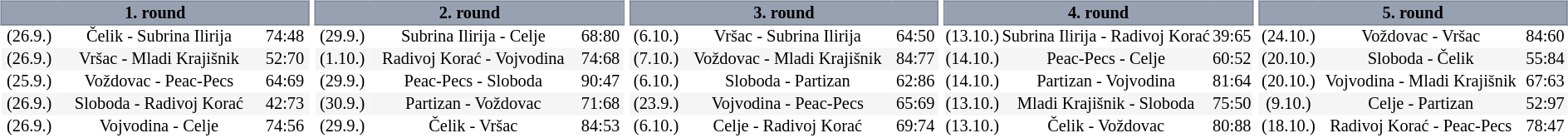<table style="width:100%; text-align:center;">
<tr>
<td width=20% valign="top"><br><table border=0 cellspacing=0 cellpadding=1em style="font-size: 85%; border-collapse: collapse; text-align:center; width:100%; background:#FFFFFF;">
<tr>
<td colspan=5 style="border:1px solid #7A8392; background:#98A1B2;"><strong>1. round</strong></td>
</tr>
<tr>
<td>(26.9.)</td>
<td>Čelik - Subrina Ilirija</td>
<td>74:48</td>
</tr>
<tr bgcolor=#f5f5f5>
<td>(26.9.)</td>
<td>Vršac - Mladi Krajišnik</td>
<td>52:70</td>
</tr>
<tr>
<td>(25.9.)</td>
<td>Voždovac - Peac-Pecs</td>
<td>64:69</td>
</tr>
<tr bgcolor=#f5f5f5>
<td>(26.9.)</td>
<td>Sloboda - Radivoj Korać</td>
<td>42:73</td>
</tr>
<tr>
<td>(26.9.)</td>
<td>Vojvodina - Celje</td>
<td>74:56</td>
</tr>
</table>
</td>
<td width=20% valign="top"><br><table border=0 cellspacing=0 cellpadding=1em style="font-size: 85%; border-collapse: collapse; text-align:center; width:100%; background:#FFFFFF;">
<tr>
<td colspan=5 style="border:1px solid #7A8392; background:#98A1B2;"><strong>2. round</strong></td>
</tr>
<tr>
<td>(29.9.)</td>
<td>Subrina Ilirija - Celje</td>
<td>68:80</td>
</tr>
<tr bgcolor=#f5f5f5>
<td>(1.10.)</td>
<td>Radivoj Korać - Vojvodina</td>
<td>74:68</td>
</tr>
<tr>
<td>(29.9.)</td>
<td>Peac-Pecs - Sloboda</td>
<td>90:47</td>
</tr>
<tr bgcolor=#f5f5f5>
<td>(30.9.)</td>
<td>Partizan - Voždovac</td>
<td>71:68</td>
</tr>
<tr>
<td>(29.9.)</td>
<td>Čelik - Vršac</td>
<td>84:53</td>
</tr>
</table>
</td>
<td width=20% valign="top"><br><table border=0 cellspacing=0 cellpadding=1em style="font-size: 85%; border-collapse: collapse; text-align:center; width:100%; background:#FFFFFF;">
<tr>
<td colspan=5 style="border:1px solid #7A8392; background:#98A1B2;"><strong>3. round</strong></td>
</tr>
<tr>
<td>(6.10.)</td>
<td>Vršac - Subrina Ilirija</td>
<td>64:50</td>
</tr>
<tr bgcolor=#f5f5f5>
<td>(7.10.)</td>
<td>Voždovac - Mladi Krajišnik</td>
<td>84:77</td>
</tr>
<tr>
<td>(6.10.)</td>
<td>Sloboda - Partizan</td>
<td>62:86</td>
</tr>
<tr bgcolor=#f5f5f5>
<td>(23.9.)</td>
<td>Vojvodina - Peac-Pecs</td>
<td>65:69</td>
</tr>
<tr>
<td>(6.10.)</td>
<td>Celje - Radivoj Korać</td>
<td>69:74</td>
</tr>
</table>
</td>
<td width=20% valign="top"><br><table border=0 cellspacing=0 cellpadding=1em style="font-size: 85%; border-collapse: collapse; text-align:center; width:100%; background:#FFFFFF;">
<tr>
<td colspan=5 style="border:1px solid #7A8392; background:#98A1B2;"><strong>4. round</strong></td>
</tr>
<tr>
<td>(13.10.)</td>
<td>Subrina Ilirija - Radivoj Korać</td>
<td>39:65</td>
</tr>
<tr bgcolor=#f5f5f5>
<td>(14.10.)</td>
<td>Peac-Pecs - Celje</td>
<td>60:52</td>
</tr>
<tr>
<td>(14.10.)</td>
<td>Partizan - Vojvodina</td>
<td>81:64</td>
</tr>
<tr bgcolor=#f5f5f5>
<td>(13.10.)</td>
<td>Mladi Krajišnik - Sloboda</td>
<td>75:50</td>
</tr>
<tr>
<td>(13.10.)</td>
<td>Čelik - Voždovac</td>
<td>80:88</td>
</tr>
</table>
</td>
<td width=20% valign="top"><br><table border=0 cellspacing=0 cellpadding=1em style="font-size: 85%; border-collapse: collapse; text-align:center; width:100%; background:#FFFFFF;">
<tr>
<td colspan=5 style="border:1px solid #7A8392; background:#98A1B2;"><strong>5. round</strong></td>
</tr>
<tr>
<td>(24.10.)</td>
<td>Voždovac - Vršac</td>
<td>84:60</td>
</tr>
<tr bgcolor=#f5f5f5>
<td>(20.10.)</td>
<td>Sloboda - Čelik</td>
<td>55:84</td>
</tr>
<tr>
<td>(20.10.)</td>
<td>Vojvodina - Mladi Krajišnik</td>
<td>67:63</td>
</tr>
<tr bgcolor=#f5f5f5>
<td>(9.10.)</td>
<td>Celje - Partizan</td>
<td>52:97</td>
</tr>
<tr>
<td>(18.10.)</td>
<td>Radivoj Korać - Peac-Pecs</td>
<td>78:47</td>
</tr>
</table>
</td>
</tr>
</table>
